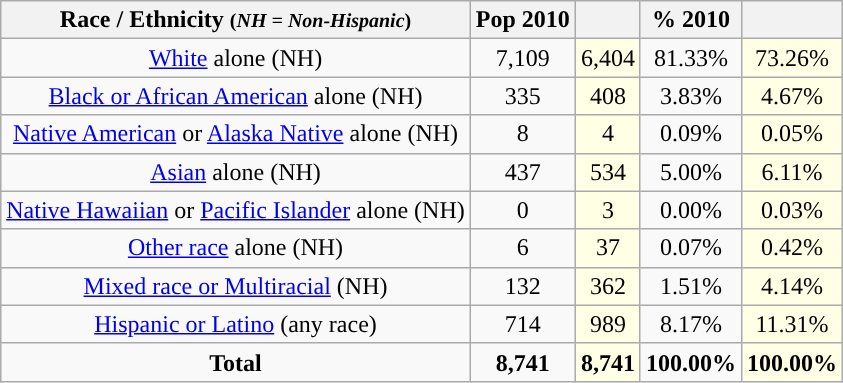<table class="wikitable" style="text-align:center;">
<tr>
<th>Race / Ethnicity <small>(<em>NH = Non-Hispanic</em>)</small></th>
<th>Pop 2010</th>
<th></th>
<th>% 2010</th>
<th></th>
</tr>
<tr>
<td><a href='#'>White</a> alone (NH)</td>
<td>7,109</td>
<td style='background: #ffffe6;'>6,404</td>
<td>81.33%</td>
<td style='background: #ffffe6;'>73.26%</td>
</tr>
<tr>
<td><a href='#'>Black or African American</a> alone (NH)</td>
<td>335</td>
<td style='background: #ffffe6;'>408</td>
<td>3.83%</td>
<td style='background: #ffffe6;'>4.67%</td>
</tr>
<tr>
<td><a href='#'>Native American</a> or <a href='#'>Alaska Native</a> alone (NH)</td>
<td>8</td>
<td style='background: #ffffe6;'>4</td>
<td>0.09%</td>
<td style='background: #ffffe6;'>0.05%</td>
</tr>
<tr>
<td><a href='#'>Asian</a> alone (NH)</td>
<td>437</td>
<td style='background: #ffffe6;'>534</td>
<td>5.00%</td>
<td style='background: #ffffe6;'>6.11%</td>
</tr>
<tr>
<td><a href='#'>Native Hawaiian</a> or <a href='#'>Pacific Islander</a> alone (NH)</td>
<td>0</td>
<td style='background: #ffffe6;'>3</td>
<td>0.00%</td>
<td style='background: #ffffe6;'>0.03%</td>
</tr>
<tr>
<td><a href='#'>Other race</a> alone (NH)</td>
<td>6</td>
<td style='background: #ffffe6;'>37</td>
<td>0.07%</td>
<td style='background: #ffffe6;'>0.42%</td>
</tr>
<tr>
<td><a href='#'>Mixed race or Multiracial</a> (NH)</td>
<td>132</td>
<td style='background: #ffffe6;'>362</td>
<td>1.51%</td>
<td style='background: #ffffe6;'>4.14%</td>
</tr>
<tr>
<td><a href='#'>Hispanic or Latino</a> (any race)</td>
<td>714</td>
<td style='background: #ffffe6;'>989</td>
<td>8.17%</td>
<td style='background: #ffffe6;'>11.31%</td>
</tr>
<tr>
<td><strong>Total</strong></td>
<td><strong>8,741</strong></td>
<td style='background: #ffffe6;'><strong>8,741</strong></td>
<td><strong>100.00%</strong></td>
<td style='background: #ffffe6;'><strong>100.00%</strong></td>
</tr>
</table>
